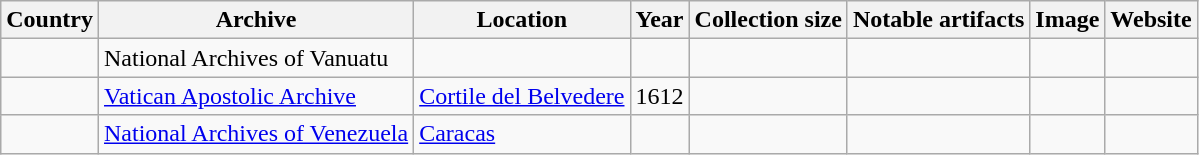<table class="wikitable">
<tr>
<th>Country</th>
<th>Archive</th>
<th>Location</th>
<th>Year</th>
<th>Collection size</th>
<th>Notable artifacts</th>
<th>Image</th>
<th>Website</th>
</tr>
<tr>
<td></td>
<td>National Archives of Vanuatu</td>
<td></td>
<td></td>
<td></td>
<td></td>
<td></td>
<td></td>
</tr>
<tr>
<td></td>
<td><a href='#'>Vatican Apostolic Archive</a></td>
<td><a href='#'>Cortile del Belvedere</a></td>
<td>1612</td>
<td></td>
<td></td>
<td></td>
<td></td>
</tr>
<tr>
<td></td>
<td><a href='#'>National Archives of Venezuela</a></td>
<td><a href='#'>Caracas</a></td>
<td></td>
<td></td>
<td></td>
<td></td>
<td></td>
</tr>
</table>
